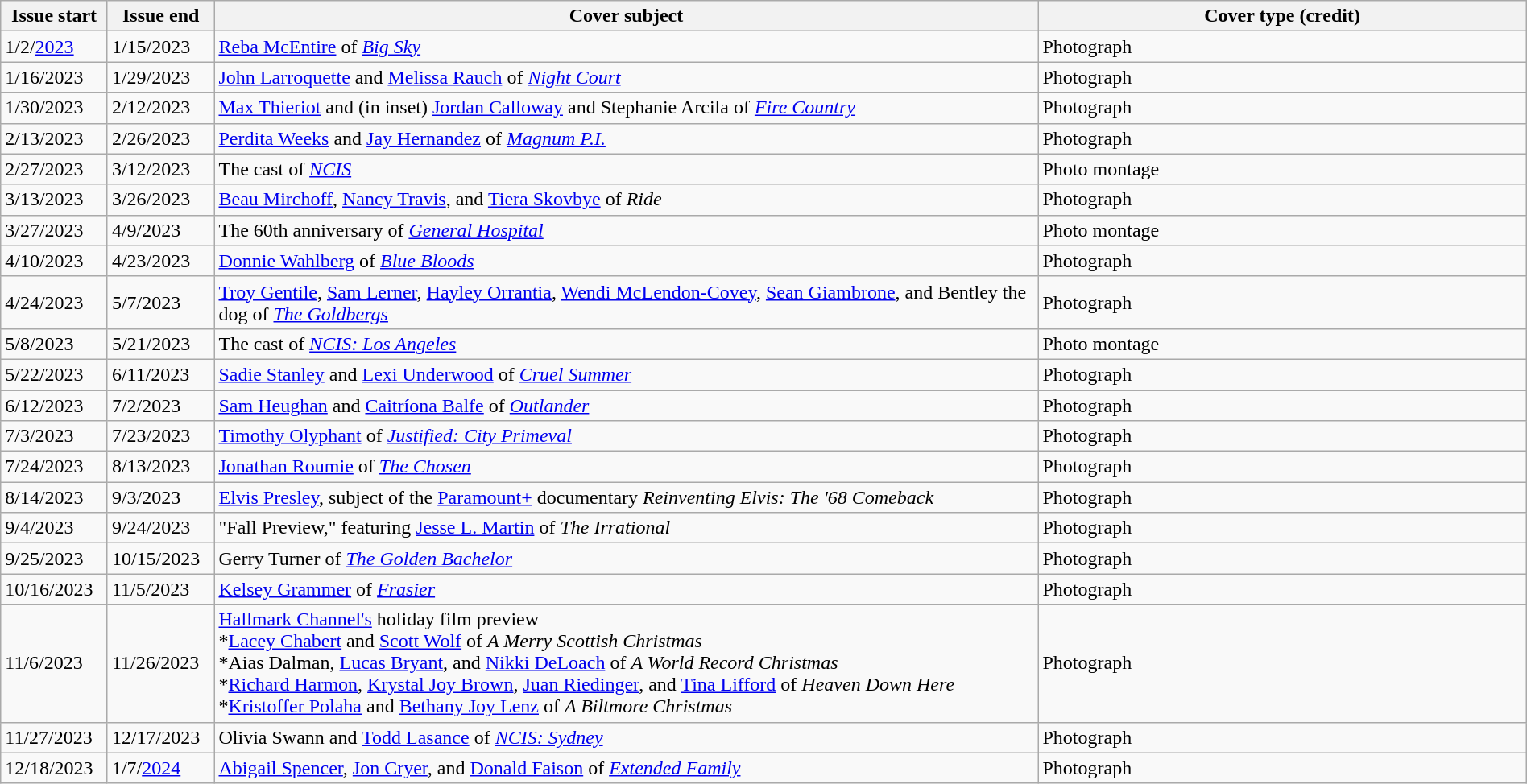<table class="wikitable sortable" width=100% style="font-size:100%;">
<tr>
<th width=7%>Issue start</th>
<th width=7%>Issue end</th>
<th width=54%>Cover subject</th>
<th width=32%>Cover type (credit)</th>
</tr>
<tr>
<td>1/2/<a href='#'>2023</a></td>
<td>1/15/2023</td>
<td><a href='#'>Reba McEntire</a> of <em><a href='#'>Big Sky</a></em></td>
<td>Photograph</td>
</tr>
<tr>
<td>1/16/2023</td>
<td>1/29/2023</td>
<td><a href='#'>John Larroquette</a> and <a href='#'>Melissa Rauch</a> of <em><a href='#'>Night Court</a></em></td>
<td>Photograph</td>
</tr>
<tr>
<td>1/30/2023</td>
<td>2/12/2023</td>
<td><a href='#'>Max Thieriot</a> and (in inset) <a href='#'>Jordan Calloway</a> and Stephanie Arcila of <em><a href='#'>Fire Country</a></em></td>
<td>Photograph</td>
</tr>
<tr>
<td>2/13/2023</td>
<td>2/26/2023</td>
<td><a href='#'>Perdita Weeks</a> and <a href='#'>Jay Hernandez</a> of <em><a href='#'>Magnum P.I.</a></em></td>
<td>Photograph</td>
</tr>
<tr>
<td>2/27/2023</td>
<td>3/12/2023</td>
<td>The cast of <em><a href='#'>NCIS</a></em></td>
<td>Photo montage</td>
</tr>
<tr>
<td>3/13/2023</td>
<td>3/26/2023</td>
<td><a href='#'>Beau Mirchoff</a>, <a href='#'>Nancy Travis</a>, and <a href='#'>Tiera Skovbye</a> of <em>Ride</em></td>
<td>Photograph</td>
</tr>
<tr>
<td>3/27/2023</td>
<td>4/9/2023</td>
<td>The 60th anniversary of <em><a href='#'>General Hospital</a></em></td>
<td>Photo montage</td>
</tr>
<tr>
<td>4/10/2023</td>
<td>4/23/2023</td>
<td><a href='#'>Donnie Wahlberg</a> of <em><a href='#'>Blue Bloods</a></em></td>
<td>Photograph</td>
</tr>
<tr>
<td>4/24/2023</td>
<td>5/7/2023</td>
<td><a href='#'>Troy Gentile</a>, <a href='#'>Sam Lerner</a>, <a href='#'>Hayley Orrantia</a>, <a href='#'>Wendi McLendon-Covey</a>, <a href='#'>Sean Giambrone</a>, and Bentley the dog of <em><a href='#'>The Goldbergs</a></em></td>
<td>Photograph</td>
</tr>
<tr>
<td>5/8/2023</td>
<td>5/21/2023</td>
<td>The cast of <em><a href='#'>NCIS: Los Angeles</a></em></td>
<td>Photo montage</td>
</tr>
<tr>
<td>5/22/2023</td>
<td>6/11/2023</td>
<td><a href='#'>Sadie Stanley</a> and <a href='#'>Lexi Underwood</a> of <em><a href='#'>Cruel Summer</a></em></td>
<td>Photograph</td>
</tr>
<tr>
<td>6/12/2023</td>
<td>7/2/2023</td>
<td><a href='#'>Sam Heughan</a> and <a href='#'>Caitríona Balfe</a> of <em><a href='#'>Outlander</a></em></td>
<td>Photograph</td>
</tr>
<tr>
<td>7/3/2023</td>
<td>7/23/2023</td>
<td><a href='#'>Timothy Olyphant</a> of <em><a href='#'>Justified: City Primeval</a></em></td>
<td>Photograph</td>
</tr>
<tr>
<td>7/24/2023</td>
<td>8/13/2023</td>
<td><a href='#'>Jonathan Roumie</a> of <em><a href='#'>The Chosen</a></em></td>
<td>Photograph</td>
</tr>
<tr>
<td>8/14/2023</td>
<td>9/3/2023</td>
<td><a href='#'>Elvis Presley</a>, subject of the <a href='#'>Paramount+</a> documentary <em>Reinventing Elvis: The '68 Comeback</em></td>
<td>Photograph</td>
</tr>
<tr>
<td>9/4/2023</td>
<td>9/24/2023</td>
<td>"Fall Preview," featuring <a href='#'>Jesse L. Martin</a> of <em>The Irrational</em></td>
<td>Photograph</td>
</tr>
<tr>
<td>9/25/2023</td>
<td>10/15/2023</td>
<td>Gerry Turner of <em><a href='#'>The Golden Bachelor</a></em></td>
<td>Photograph</td>
</tr>
<tr>
<td>10/16/2023</td>
<td>11/5/2023</td>
<td><a href='#'>Kelsey Grammer</a> of <em><a href='#'>Frasier</a></em></td>
<td>Photograph</td>
</tr>
<tr>
<td>11/6/2023</td>
<td>11/26/2023</td>
<td><a href='#'>Hallmark Channel's</a> holiday film preview <br>*<a href='#'>Lacey Chabert</a> and <a href='#'>Scott Wolf</a> of <em>A Merry Scottish Christmas</em><br>*Aias Dalman, <a href='#'>Lucas Bryant</a>, and <a href='#'>Nikki DeLoach</a> of <em>A World Record Christmas</em><br>*<a href='#'>Richard Harmon</a>, <a href='#'>Krystal Joy Brown</a>, <a href='#'>Juan Riedinger</a>, and <a href='#'>Tina Lifford</a> of <em>Heaven Down Here</em><br>*<a href='#'>Kristoffer Polaha</a> and <a href='#'>Bethany Joy Lenz</a> of <em>A Biltmore Christmas</em></td>
<td>Photograph</td>
</tr>
<tr>
<td>11/27/2023</td>
<td>12/17/2023</td>
<td>Olivia Swann and <a href='#'>Todd Lasance</a> of <em><a href='#'>NCIS: Sydney</a></em></td>
<td>Photograph</td>
</tr>
<tr>
<td>12/18/2023</td>
<td>1/7/<a href='#'>2024</a></td>
<td><a href='#'>Abigail Spencer</a>, <a href='#'>Jon Cryer</a>, and <a href='#'>Donald Faison</a> of <em><a href='#'>Extended Family</a></em></td>
<td>Photograph</td>
</tr>
</table>
